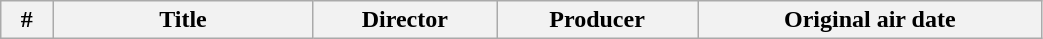<table class="wikitable plainrowheaders" width="55%">
<tr>
<th width="5%">#</th>
<th width="25%">Title</th>
<th>Director</th>
<th>Producer</th>
<th>Original air date<br>

</th>
</tr>
</table>
